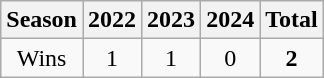<table class="wikitable">
<tr>
<th>Season</th>
<th>2022</th>
<th>2023</th>
<th>2024</th>
<th><strong>Total</strong></th>
</tr>
<tr align=center>
<td>Wins</td>
<td>1</td>
<td>1</td>
<td>0</td>
<td><strong>2</strong></td>
</tr>
</table>
